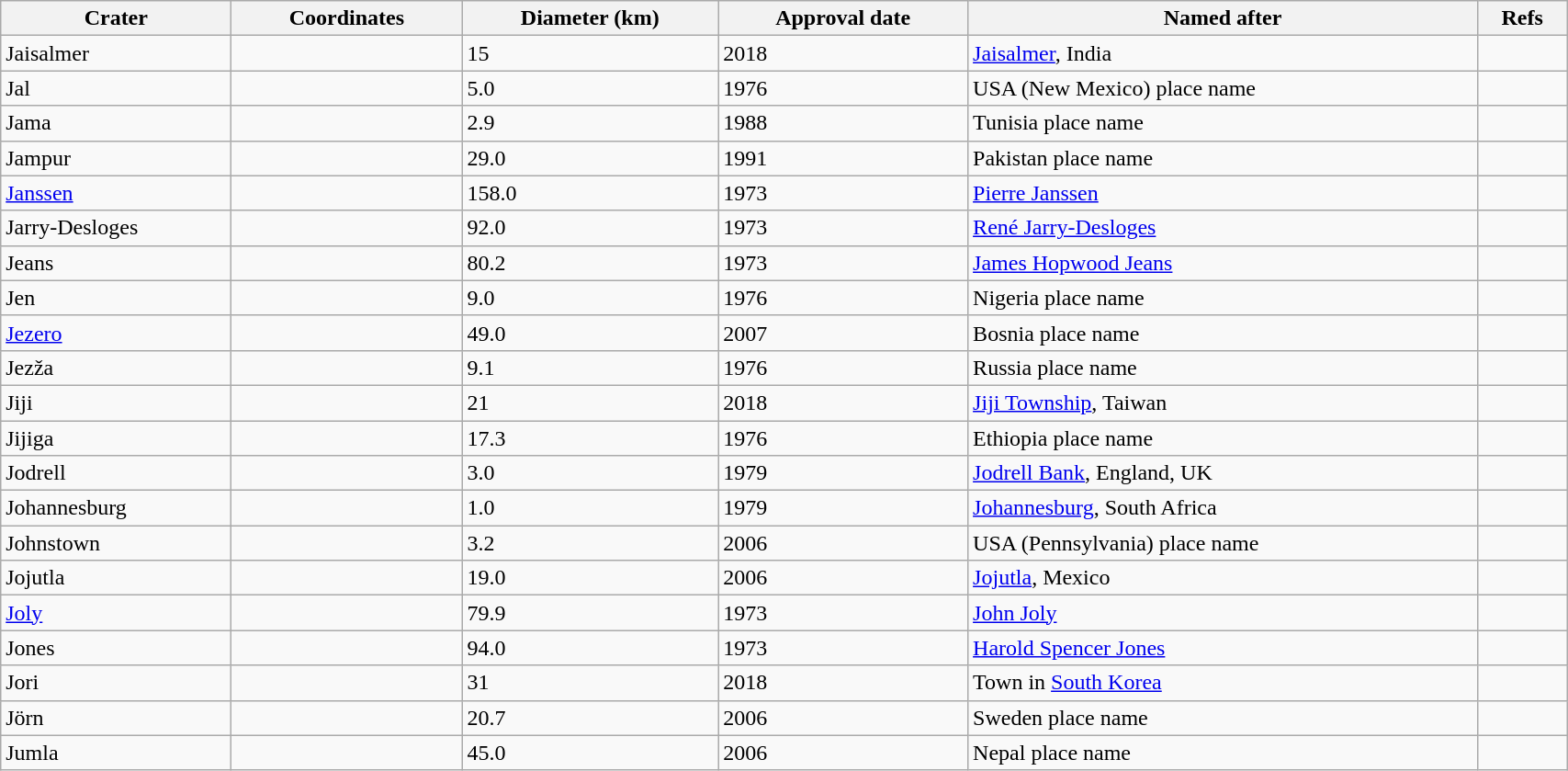<table class="wikitable" style="min-width: 90%;">
<tr>
<th style="width:10em">Crater</th>
<th style="width:10em">Coordinates</th>
<th>Diameter (km)</th>
<th>Approval date</th>
<th>Named after</th>
<th>Refs</th>
</tr>
<tr id="Jaisalmer">
<td>Jaisalmer</td>
<td></td>
<td>15</td>
<td>2018</td>
<td><a href='#'>Jaisalmer</a>, India</td>
<td></td>
</tr>
<tr id="Jal">
<td>Jal</td>
<td></td>
<td>5.0</td>
<td>1976</td>
<td>USA (New Mexico) place name</td>
<td></td>
</tr>
<tr id="Jama">
<td>Jama</td>
<td></td>
<td>2.9</td>
<td>1988</td>
<td>Tunisia place name</td>
<td></td>
</tr>
<tr id="Jampur">
<td>Jampur</td>
<td></td>
<td>29.0</td>
<td>1991</td>
<td>Pakistan place name</td>
<td></td>
</tr>
<tr id="Janssen">
<td><a href='#'>Janssen</a></td>
<td></td>
<td>158.0</td>
<td>1973</td>
<td><a href='#'>Pierre Janssen</a></td>
<td></td>
</tr>
<tr id="Jarry-Desloges">
<td>Jarry-Desloges</td>
<td></td>
<td>92.0</td>
<td>1973</td>
<td><a href='#'>René Jarry-Desloges</a></td>
<td></td>
</tr>
<tr id="Jeans">
<td>Jeans</td>
<td></td>
<td>80.2</td>
<td>1973</td>
<td><a href='#'>James Hopwood Jeans</a></td>
<td></td>
</tr>
<tr id="Jen">
<td>Jen</td>
<td></td>
<td>9.0</td>
<td>1976</td>
<td>Nigeria place name</td>
<td></td>
</tr>
<tr id="Jezero">
<td><a href='#'>Jezero</a></td>
<td></td>
<td>49.0</td>
<td>2007</td>
<td>Bosnia place name</td>
<td></td>
</tr>
<tr id="Jezza">
<td>Jezža</td>
<td></td>
<td>9.1</td>
<td>1976</td>
<td>Russia place name</td>
<td></td>
</tr>
<tr id="Jiji">
<td>Jiji</td>
<td></td>
<td>21</td>
<td>2018</td>
<td><a href='#'>Jiji Township</a>, Taiwan</td>
<td></td>
</tr>
<tr id="Jijiga">
<td>Jijiga</td>
<td></td>
<td>17.3</td>
<td>1976</td>
<td>Ethiopia place name</td>
<td></td>
</tr>
<tr id="Jodrell">
<td>Jodrell</td>
<td></td>
<td>3.0</td>
<td>1979</td>
<td><a href='#'>Jodrell Bank</a>, England, UK</td>
<td></td>
</tr>
<tr id="Johannesburg">
<td>Johannesburg</td>
<td></td>
<td>1.0</td>
<td>1979</td>
<td><a href='#'>Johannesburg</a>, South Africa</td>
<td></td>
</tr>
<tr id="Johnstown">
<td>Johnstown</td>
<td></td>
<td>3.2</td>
<td>2006</td>
<td>USA (Pennsylvania) place name</td>
<td></td>
</tr>
<tr id="Jojutla">
<td>Jojutla</td>
<td></td>
<td>19.0</td>
<td>2006</td>
<td><a href='#'>Jojutla</a>, Mexico</td>
<td></td>
</tr>
<tr id="Joly">
<td><a href='#'>Joly</a></td>
<td></td>
<td>79.9</td>
<td>1973</td>
<td><a href='#'>John Joly</a></td>
<td></td>
</tr>
<tr id="Jones">
<td>Jones</td>
<td></td>
<td>94.0</td>
<td>1973</td>
<td><a href='#'>Harold Spencer Jones</a></td>
<td></td>
</tr>
<tr id="Jori">
<td>Jori</td>
<td></td>
<td>31</td>
<td>2018</td>
<td>Town in <a href='#'>South Korea</a></td>
<td></td>
</tr>
<tr id="Jorn">
<td>Jörn</td>
<td></td>
<td>20.7</td>
<td>2006</td>
<td>Sweden place name</td>
<td></td>
</tr>
<tr id="Jumla">
<td>Jumla</td>
<td></td>
<td>45.0</td>
<td>2006</td>
<td>Nepal place name</td>
<td></td>
</tr>
</table>
